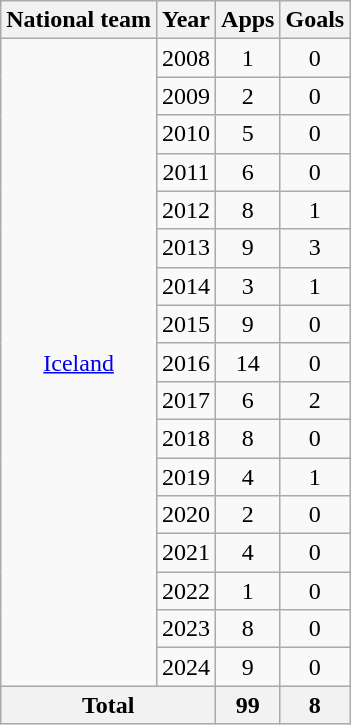<table class="wikitable" style="text-align:center">
<tr>
<th>National team</th>
<th>Year</th>
<th>Apps</th>
<th>Goals</th>
</tr>
<tr>
<td rowspan="17"><a href='#'>Iceland</a></td>
<td>2008</td>
<td>1</td>
<td>0</td>
</tr>
<tr>
<td>2009</td>
<td>2</td>
<td>0</td>
</tr>
<tr>
<td>2010</td>
<td>5</td>
<td>0</td>
</tr>
<tr>
<td>2011</td>
<td>6</td>
<td>0</td>
</tr>
<tr>
<td>2012</td>
<td>8</td>
<td>1</td>
</tr>
<tr>
<td>2013</td>
<td>9</td>
<td>3</td>
</tr>
<tr>
<td>2014</td>
<td>3</td>
<td>1</td>
</tr>
<tr>
<td>2015</td>
<td>9</td>
<td>0</td>
</tr>
<tr>
<td>2016</td>
<td>14</td>
<td>0</td>
</tr>
<tr>
<td>2017</td>
<td>6</td>
<td>2</td>
</tr>
<tr>
<td>2018</td>
<td>8</td>
<td>0</td>
</tr>
<tr>
<td>2019</td>
<td>4</td>
<td>1</td>
</tr>
<tr>
<td>2020</td>
<td>2</td>
<td>0</td>
</tr>
<tr>
<td>2021</td>
<td>4</td>
<td>0</td>
</tr>
<tr>
<td>2022</td>
<td>1</td>
<td>0</td>
</tr>
<tr>
<td>2023</td>
<td>8</td>
<td>0</td>
</tr>
<tr>
<td>2024</td>
<td>9</td>
<td>0</td>
</tr>
<tr>
<th colspan="2">Total</th>
<th>99</th>
<th>8</th>
</tr>
</table>
